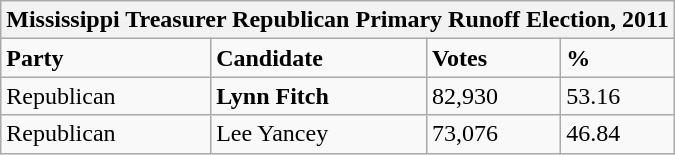<table class="wikitable">
<tr>
<th colspan="4">Mississippi Treasurer Republican Primary Runoff Election, 2011</th>
</tr>
<tr>
<td><strong>Party</strong></td>
<td><strong>Candidate</strong></td>
<td><strong>Votes</strong></td>
<td><strong>%</strong></td>
</tr>
<tr>
<td>Republican</td>
<td><strong>Lynn Fitch</strong></td>
<td>82,930</td>
<td>53.16</td>
</tr>
<tr>
<td>Republican</td>
<td>Lee Yancey</td>
<td>73,076</td>
<td>46.84</td>
</tr>
</table>
